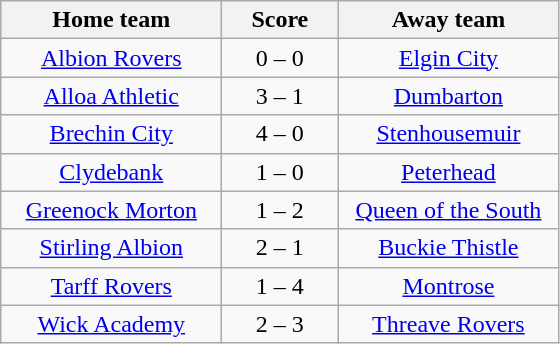<table class="wikitable" style="text-align: center">
<tr>
<th width=140>Home team</th>
<th width=70>Score</th>
<th width=140>Away team</th>
</tr>
<tr>
<td><a href='#'>Albion Rovers</a></td>
<td>0 – 0</td>
<td><a href='#'>Elgin City</a></td>
</tr>
<tr>
<td><a href='#'>Alloa Athletic</a></td>
<td>3 – 1</td>
<td><a href='#'>Dumbarton</a></td>
</tr>
<tr>
<td><a href='#'>Brechin City</a></td>
<td>4 – 0</td>
<td><a href='#'>Stenhousemuir</a></td>
</tr>
<tr>
<td><a href='#'>Clydebank</a></td>
<td>1 – 0</td>
<td><a href='#'>Peterhead</a></td>
</tr>
<tr>
<td><a href='#'>Greenock Morton</a></td>
<td>1 – 2</td>
<td><a href='#'>Queen of the South</a></td>
</tr>
<tr>
<td><a href='#'>Stirling Albion</a></td>
<td>2 – 1</td>
<td><a href='#'>Buckie Thistle</a></td>
</tr>
<tr>
<td><a href='#'>Tarff Rovers</a></td>
<td>1 – 4</td>
<td><a href='#'>Montrose</a></td>
</tr>
<tr>
<td><a href='#'>Wick Academy</a></td>
<td>2 – 3</td>
<td><a href='#'>Threave Rovers</a></td>
</tr>
</table>
